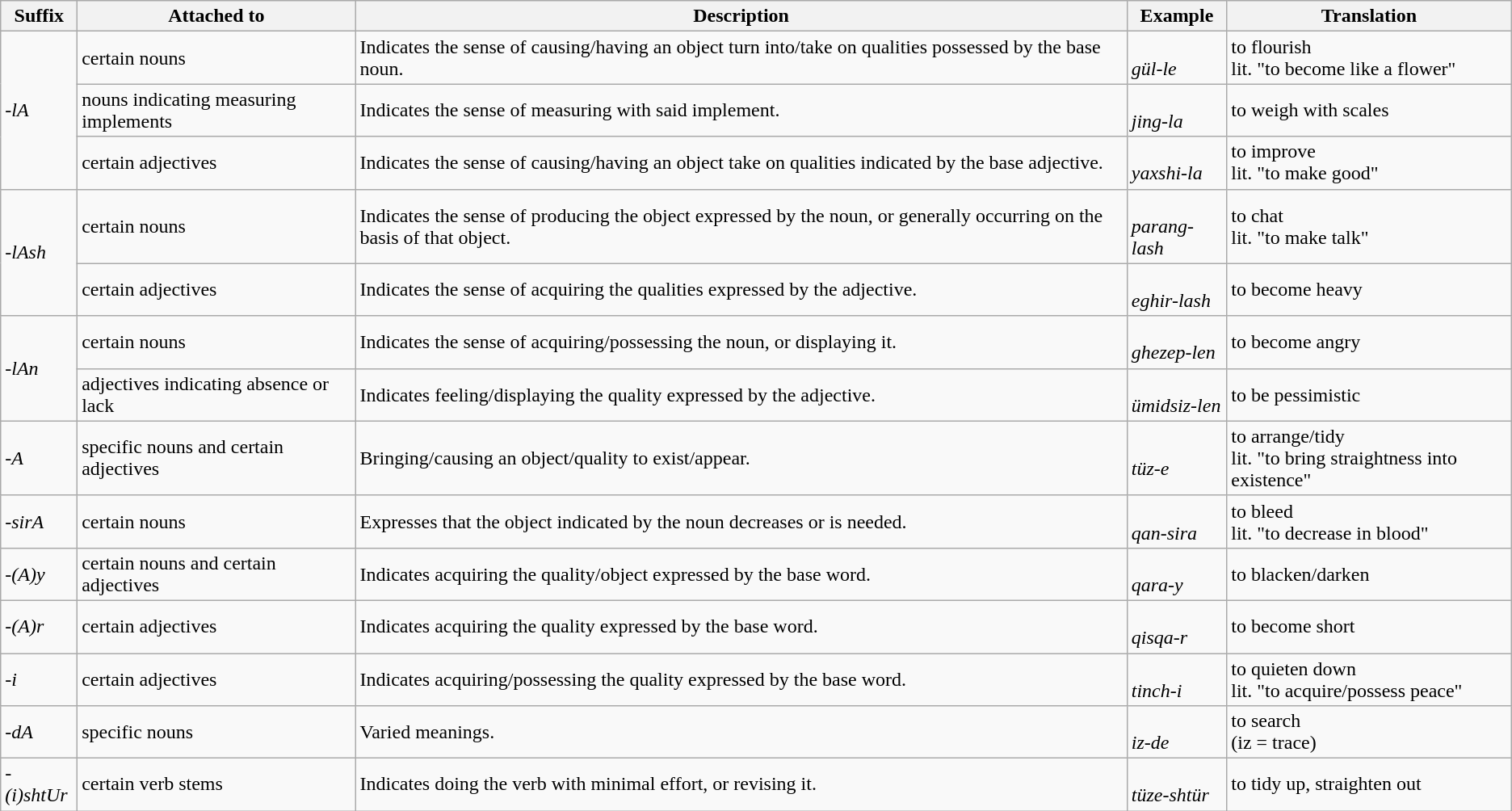<table class="wikitable">
<tr>
<th>Suffix</th>
<th>Attached to</th>
<th style="max-width:4em">Description</th>
<th>Example</th>
<th style="max-width:4em">Translation</th>
</tr>
<tr>
<td rowspan="3"><em>-lA</em></td>
<td>certain nouns</td>
<td>Indicates the sense of causing/having an object turn into/take on qualities possessed by the base noun.</td>
<td><strong></strong><br><em>gül-le</em></td>
<td>to flourish<br>lit. "to become like a flower"</td>
</tr>
<tr>
<td>nouns indicating measuring implements</td>
<td>Indicates the sense of measuring with said implement.</td>
<td><strong></strong><br><em>jing-la</em></td>
<td>to weigh with scales</td>
</tr>
<tr>
<td>certain adjectives</td>
<td>Indicates the sense of causing/having an object take on qualities indicated by the base adjective.</td>
<td><strong></strong><br><em>yaxshi-la</em></td>
<td>to improve<br>lit. "to make good"</td>
</tr>
<tr>
<td rowspan="2"><em>-lAsh</em></td>
<td>certain nouns</td>
<td>Indicates the sense of producing the object expressed by the noun, or generally occurring on the basis of that object.</td>
<td><strong></strong><br><em>parang-lash</em></td>
<td>to chat<br>lit. "to make talk"</td>
</tr>
<tr>
<td>certain adjectives</td>
<td>Indicates the sense of acquiring the qualities expressed by the adjective.</td>
<td><strong></strong><br><em>eghir-lash</em></td>
<td>to become heavy</td>
</tr>
<tr>
<td rowspan="2"><em>-lAn</em></td>
<td>certain nouns</td>
<td>Indicates the sense of acquiring/possessing the noun, or displaying it.</td>
<td><strong></strong><br><em>ghezep-len</em></td>
<td>to become angry</td>
</tr>
<tr>
<td>adjectives indicating absence or lack</td>
<td>Indicates feeling/displaying the quality expressed by the adjective.</td>
<td><strong></strong><br><em>ümidsiz-len</em></td>
<td>to be pessimistic</td>
</tr>
<tr>
<td><em>-A</em></td>
<td>specific nouns and certain adjectives</td>
<td>Bringing/causing an object/quality to exist/appear.</td>
<td><strong></strong><br><em>tüz-e</em></td>
<td>to arrange/tidy<br>lit. "to bring straightness into existence"</td>
</tr>
<tr>
<td><em>-sirA</em></td>
<td>certain nouns</td>
<td>Expresses that the object indicated by the noun decreases or is needed.</td>
<td><strong></strong><br><em>qan-sira</em></td>
<td>to bleed<br>lit. "to decrease in blood"</td>
</tr>
<tr>
<td><em>-(A)y</em></td>
<td>certain nouns and certain adjectives</td>
<td>Indicates acquiring the quality/object expressed by the base word.</td>
<td><strong></strong><br><em>qara-y</em></td>
<td>to blacken/darken</td>
</tr>
<tr>
<td><em>-(A)r</em></td>
<td>certain adjectives</td>
<td>Indicates acquiring the quality expressed by the base word.</td>
<td><strong></strong><br><em>qisqa-r</em></td>
<td>to become short</td>
</tr>
<tr>
<td><em>-i</em></td>
<td>certain adjectives</td>
<td>Indicates acquiring/possessing the quality expressed by the base word.</td>
<td><strong></strong><br><em>tinch-i</em></td>
<td>to quieten down<br>lit. "to acquire/possess peace"</td>
</tr>
<tr>
<td><em>-dA</em></td>
<td>specific nouns</td>
<td>Varied meanings.</td>
<td><strong></strong><br><em>iz-de</em></td>
<td>to search<br>(iz = trace)</td>
</tr>
<tr>
<td><em>-(i)shtUr</em></td>
<td>certain verb stems</td>
<td>Indicates doing the verb with minimal effort, or revising it.</td>
<td><strong></strong><br><em>tüze-shtür</em></td>
<td>to tidy up, straighten out</td>
</tr>
</table>
